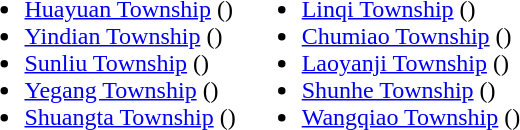<table>
<tr>
<td valign="top"><br><ul><li><a href='#'>Huayuan Township</a> ()</li><li><a href='#'>Yindian Township</a> ()</li><li><a href='#'>Sunliu Township</a> ()</li><li><a href='#'>Yegang Township</a> ()</li><li><a href='#'>Shuangta Township</a> ()</li></ul></td>
<td valign="top"><br><ul><li><a href='#'>Linqi Township</a> ()</li><li><a href='#'>Chumiao Township</a> ()</li><li><a href='#'>Laoyanji Township</a> ()</li><li><a href='#'>Shunhe Township</a> ()</li><li><a href='#'>Wangqiao Township</a> ()</li></ul></td>
</tr>
</table>
